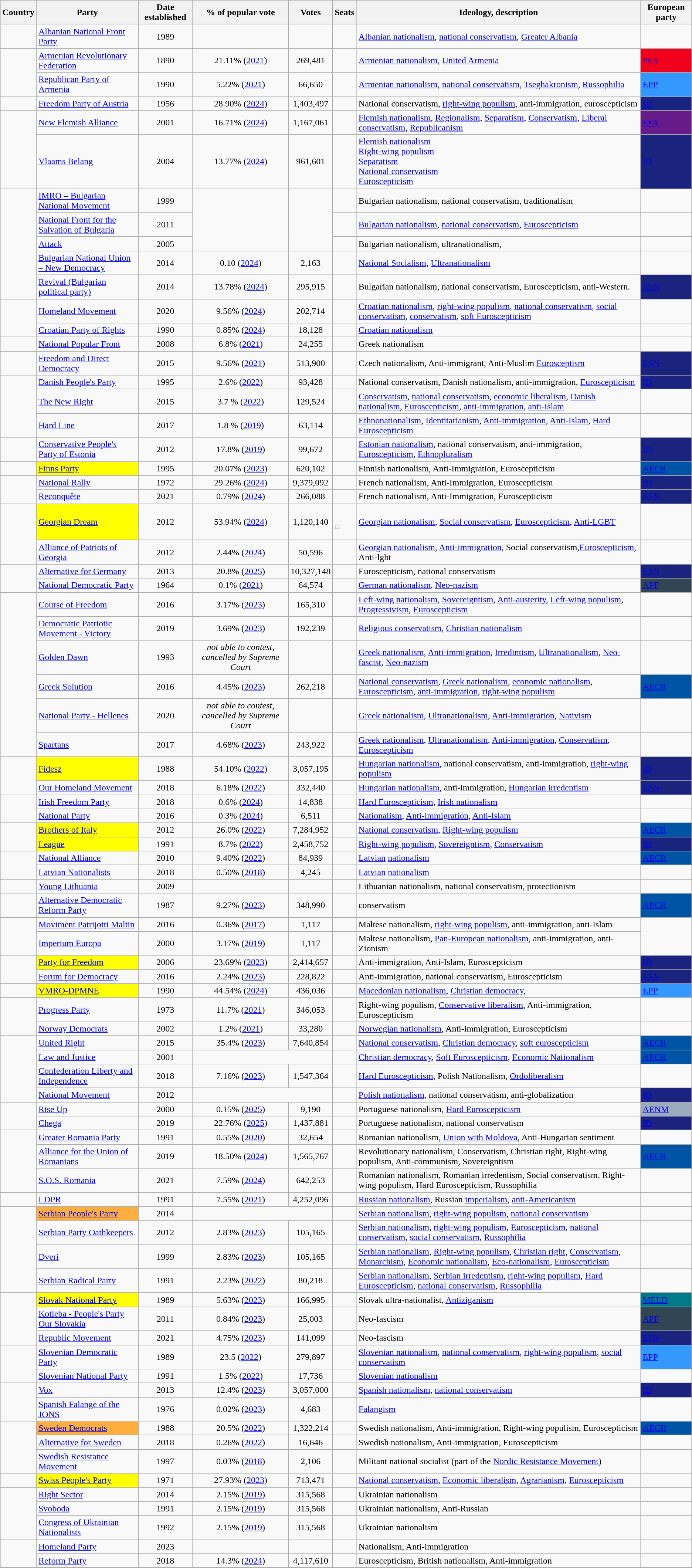<table class="wikitable sortable">
<tr>
<th>Country</th>
<th>Party</th>
<th>Date established</th>
<th data-sort-type="number">% of popular vote</th>
<th>Votes</th>
<th data-sort-type="number">Seats</th>
<th>Ideology, description</th>
<th>European party</th>
</tr>
<tr>
<td></td>
<td><a href='#'>Albanian National Front Party</a></td>
<td align="center">1989</td>
<td></td>
<td></td>
<td></td>
<td><a href='#'>Albanian nationalism</a>, <a href='#'>national conservatism</a>, <a href='#'>Greater Albania</a></td>
<td></td>
</tr>
<tr>
<td rowspan="2"></td>
<td><a href='#'>Armenian Revolutionary Federation</a></td>
<td align="center">1890</td>
<td align="center">21.11% (<a href='#'>2021</a>)</td>
<td align="center">269,481</td>
<td></td>
<td><a href='#'>Armenian nationalism</a>, <a href='#'>United Armenia</a></td>
<td bgcolor="#F0001C"><a href='#'>PES</a></td>
</tr>
<tr>
<td><a href='#'>Republican Party of Armenia</a></td>
<td align="center">1990</td>
<td align="center">5.22% (<a href='#'>2021</a>)</td>
<td align="center">66,650</td>
<td></td>
<td><a href='#'>Armenian nationalism</a>, <a href='#'>national conservatism</a>, <a href='#'>Tseghakronism</a>, <a href='#'>Russophilia</a></td>
<td bgcolor="#3399FF"><a href='#'>EPP</a></td>
</tr>
<tr>
<td></td>
<td><a href='#'>Freedom Party of Austria</a></td>
<td align="center">1956</td>
<td align="center">28.90% (<a href='#'>2024</a>)</td>
<td align="center">1,403,497</td>
<td></td>
<td>National conservatism, <a href='#'>right-wing populism</a>, anti-immigration, euroscepticism</td>
<td bgcolor="#1a237e"><a href='#'><span>ID</span></a></td>
</tr>
<tr>
<td rowspan="2"></td>
<td><a href='#'>New Flemish Alliance</a></td>
<td align="center">2001</td>
<td align="center">16.71% (<a href='#'>2024</a>)</td>
<td align="center">1,167,061</td>
<td></td>
<td><a href='#'>Flemish nationalism</a>, <a href='#'>Regionalism</a>, <a href='#'>Separatism</a>, <a href='#'>Conservatism</a>, <a href='#'>Liberal conservatism</a>, <a href='#'>Republicanism</a></td>
<td bgcolor="#671B88"><a href='#'><span>EFA</span></a></td>
</tr>
<tr>
<td><a href='#'>Vlaams Belang</a></td>
<td align="center">2004</td>
<td align="center">13.77% (<a href='#'>2024</a>)</td>
<td align="center">961,601</td>
<td></td>
<td><a href='#'>Flemish nationalism</a><br><a href='#'>Right-wing populism</a><br><a href='#'>Separatism</a><br><a href='#'>National conservatism</a><br><a href='#'>Euroscepticism</a><br></td>
<td bgcolor="#1a237e"><a href='#'><span>ID</span></a></td>
</tr>
<tr>
<td rowspan="5"></td>
<td><a href='#'>IMRO – Bulgarian National Movement</a></td>
<td align="center">1999</td>
<td rowspan="3"></td>
<td rowspan="3"></td>
<td></td>
<td>Bulgarian nationalism, national conservatism, traditionalism</td>
<td></td>
</tr>
<tr>
<td><a href='#'>National Front for the Salvation of Bulgaria</a></td>
<td align="center">2011</td>
<td></td>
<td><a href='#'>Bulgarian nationalism</a>, <a href='#'>national conservatism</a>, <a href='#'>Euroscepticism</a></td>
<td></td>
</tr>
<tr>
<td><a href='#'>Attack</a></td>
<td align="center">2005</td>
<td></td>
<td>Bulgarian nationalism, ultranationalism,</td>
<td></td>
</tr>
<tr>
<td><a href='#'>Bulgarian National Union – New Democracy</a></td>
<td align="center">2014</td>
<td align="center">0.10 (<a href='#'>2024</a>)</td>
<td align="center">2,163</td>
<td></td>
<td><a href='#'>National Socialism</a>, <a href='#'>Ultranationalism</a></td>
<td></td>
</tr>
<tr>
<td><a href='#'>Revival (Bulgarian political party)</a></td>
<td align="center">2014</td>
<td align="center">13.78% (<a href='#'>2024</a>)</td>
<td align="center">295,915</td>
<td></td>
<td>Bulgarian nationalism, national conservatism, Euroscepticism, anti-Western.</td>
<td bgcolor="#1a237e"><a href='#'><span>ESN</span></a></td>
</tr>
<tr>
<td rowspan="2"></td>
<td><a href='#'>Homeland Movement</a></td>
<td align="center">2020</td>
<td align="center">9.56% (<a href='#'>2024</a>)</td>
<td align="center">202,714</td>
<td></td>
<td><a href='#'>Croatian nationalism</a>, <a href='#'>right-wing populism</a>, <a href='#'>national conservatism</a>, <a href='#'>social conservatism</a>, <a href='#'>conservatism</a>, <a href='#'>soft Euroscepticism</a></td>
<td></td>
</tr>
<tr>
<td><a href='#'>Croatian Party of Rights</a></td>
<td align="center">1990</td>
<td align="center">0.85% (<a href='#'>2024</a>)</td>
<td align="center">18,128</td>
<td></td>
<td><a href='#'>Croatian nationalism</a></td>
<td></td>
</tr>
<tr>
<td></td>
<td><a href='#'>National Popular Front</a></td>
<td align="center">2008</td>
<td align="center">6.8% (<a href='#'>2021</a>)</td>
<td align="center">24,255</td>
<td></td>
<td>Greek nationalism</td>
<td></td>
</tr>
<tr>
<td></td>
<td><a href='#'>Freedom and Direct Democracy</a></td>
<td align="center">2015</td>
<td align="center">9.56% (<a href='#'>2021</a>)</td>
<td align="center">513,900</td>
<td></td>
<td>Czech nationalism, Anti-immigrant, Anti-Muslim <a href='#'>Eurosceptism</a></td>
<td bgcolor="#1a237e"><a href='#'><span>ESN</span></a></td>
</tr>
<tr>
<td rowspan="3"></td>
<td><a href='#'>Danish People's Party</a></td>
<td align="center">1995</td>
<td align="center">2.6% (<a href='#'>2022</a>)</td>
<td align="center">93,428</td>
<td></td>
<td>National conservatism, Danish nationalism, anti-immigration, <a href='#'>Euroscepticism</a></td>
<td bgcolor="#1a237e"><a href='#'><span>ID</span></a></td>
</tr>
<tr>
<td><a href='#'>The New Right</a></td>
<td align="center">2015</td>
<td align="center">3.7 % (<a href='#'>2022</a>)</td>
<td align="center">129,524</td>
<td></td>
<td><a href='#'>Conservatism</a>, <a href='#'>national conservatism</a>, <a href='#'>economic liberalism</a>, <a href='#'>Danish</a> <a href='#'>nationalism</a>, <a href='#'>Euroscepticism</a>, <a href='#'>anti-immigration</a>, <a href='#'>anti-Islam</a></td>
<td></td>
</tr>
<tr>
<td><a href='#'>Hard Line</a></td>
<td align="center">2017</td>
<td align="center">1.8 % (<a href='#'>2019</a>)</td>
<td align="center">63,114</td>
<td></td>
<td><a href='#'>Ethnonationalism</a>, <a href='#'>Identitarianism</a>, <a href='#'>Anti-immigration</a>, <a href='#'>Anti-Islam</a>, <a href='#'>Hard Euroscepticism</a></td>
<td></td>
</tr>
<tr>
<td></td>
<td><a href='#'>Conservative People's Party of Estonia</a></td>
<td align="center">2012</td>
<td align="center">17.8% (<a href='#'>2019</a>)</td>
<td align="center">99,672</td>
<td></td>
<td><a href='#'>Estonian nationalism</a>, national conservatism, anti-immigration, <a href='#'>Euroscepticism</a>, <a href='#'>Ethnopluralism</a></td>
<td bgcolor="#1a237e"><a href='#'><span>ID</span></a></td>
</tr>
<tr>
<td></td>
<td bgcolor="#FFFF00"><a href='#'>Finns Party</a></td>
<td align="center">1995</td>
<td align="center">20.07% (<a href='#'>2023</a>)</td>
<td align="center">620,102</td>
<td></td>
<td>Finnish nationalism, Anti-Immigration, Euroscepticism</td>
<td bgcolor="#0054A5"><a href='#'><span>AECR</span></a></td>
</tr>
<tr>
<td rowspan="2"></td>
<td><a href='#'>National Rally</a></td>
<td align="center">1972</td>
<td align="center">29.26% (<a href='#'>2024</a>)</td>
<td align="center">9,379,092</td>
<td></td>
<td>French nationalism, Anti-Immigration, Euroscepticism</td>
<td bgcolor="#1a237e"><a href='#'><span>ID</span></a></td>
</tr>
<tr>
<td><a href='#'>Reconquête</a></td>
<td align="center">2021</td>
<td align="center">0.79% (<a href='#'>2024</a>)</td>
<td align="center">266,088</td>
<td></td>
<td>French nationalism, Anti-Immigration, Euroscepticism</td>
<td bgcolor="#1a237e"><a href='#'><span>ESN</span></a></td>
</tr>
<tr>
<td rowspan="2"></td>
<td bgcolor="#FFFF00"><a href='#'>Georgian Dream</a></td>
<td align="center">2012</td>
<td align="center">53.94% (<a href='#'>2024</a>)</td>
<td align="center">1,120,140</td>
<td><br><table class="wikitable sortable">
<tr>
<td></td>
</tr>
</table>
</td>
<td><a href='#'>Georgian nationalism</a>, <a href='#'>Social conservatism</a>, <a href='#'>Euroscepticism</a>, <a href='#'>Anti-LGBT</a></td>
<td></td>
</tr>
<tr>
<td><a href='#'>Alliance of Patriots of Georgia</a></td>
<td align="center">2012</td>
<td align="center">2.44% (<a href='#'>2024</a>)</td>
<td align="center">50,596</td>
<td></td>
<td><a href='#'>Georgian nationalism</a>, <a href='#'>Anti-immigration</a>, Social conservatism,<a href='#'>Euroscepticism</a>, Anti-lgbt</td>
</tr>
<tr>
<td rowspan="2"></td>
<td><a href='#'>Alternative for Germany</a></td>
<td align="center">2013</td>
<td align="center">20.8% (<a href='#'>2025</a>)</td>
<td align="center">10,327,148</td>
<td></td>
<td>Euroscepticism, national conservatism</td>
<td bgcolor="#1a237e"><a href='#'><span>ESN</span></a></td>
</tr>
<tr>
<td><a href='#'>National Democratic Party</a></td>
<td align="center">1964</td>
<td align="center">0.1% (<a href='#'>2021</a>)</td>
<td align="center">64,574</td>
<td></td>
<td><a href='#'>German nationalism</a>, <a href='#'>Neo-nazism</a></td>
<td bgcolor="#314552"><a href='#'><span>APF</span></a></td>
</tr>
<tr>
<td rowspan="6"></td>
<td><a href='#'>Course of Freedom</a></td>
<td align="center">2016</td>
<td align="center">3.17% (<a href='#'>2023</a>)</td>
<td align="center">165,310</td>
<td></td>
<td><a href='#'>Left-wing nationalism</a>, <a href='#'>Sovereigntism</a>, <a href='#'>Anti-austerity</a>, <a href='#'>Left-wing populism</a>, <a href='#'>Progressivism</a>, <a href='#'>Euroscepticism</a></td>
<td></td>
</tr>
<tr>
<td><a href='#'>Democratic Patriotic Movement - Victory</a></td>
<td align="center">2019</td>
<td align="center">3.69% (<a href='#'>2023</a>)</td>
<td align="center">192,239</td>
<td></td>
<td><a href='#'>Religious conservatism</a>, <a href='#'>Christian nationalism</a></td>
<td></td>
</tr>
<tr>
<td><a href='#'>Golden Dawn</a></td>
<td align="center">1993</td>
<td align="center"><em>not able to contest, cancelled by Supreme Court</em></td>
<td align="center"></td>
<td></td>
<td><a href='#'>Greek nationalism</a>, <a href='#'>Anti-immigration</a>, <a href='#'>Irredintism</a>, <a href='#'>Ultranationalism</a>, <a href='#'>Neo-fascist</a>, <a href='#'>Neo-nazism</a></td>
<td></td>
</tr>
<tr>
<td><a href='#'>Greek Solution</a></td>
<td align="center">2016</td>
<td align="center">4.45% (<a href='#'>2023</a>)</td>
<td align="center">262,218</td>
<td></td>
<td><a href='#'>National conservatism</a>, <a href='#'>Greek nationalism</a>, <a href='#'>economic nationalism</a>, <a href='#'>Euroscepticism</a>, <a href='#'>anti-immigration</a>, <a href='#'>right-wing populism</a></td>
<td bgcolor="#0054A5"><a href='#'><span>AECR</span></a></td>
</tr>
<tr>
<td><a href='#'>National Party - Hellenes</a></td>
<td align="center">2020</td>
<td align="center"><em>not able to contest, cancelled by Supreme Court</em></td>
<td></td>
<td></td>
<td><a href='#'>Greek nationalism</a>, <a href='#'>Ultranationalism</a>, <a href='#'>Anti-immigration</a>, <a href='#'>Nativism</a></td>
<td></td>
</tr>
<tr>
<td><a href='#'>Spartans</a></td>
<td align="center">2017</td>
<td align="center">4.68% (<a href='#'>2023</a>)</td>
<td align="center">243,922</td>
<td></td>
<td><a href='#'>Greek nationalism</a>, <a href='#'>Ultranationalism</a>, <a href='#'>Anti-immigration</a>, <a href='#'>Conservatism</a>, <a href='#'>Euroscepticism</a></td>
<td></td>
</tr>
<tr>
<td rowspan="2"></td>
<td bgcolor="#FFFF00"><a href='#'>Fidesz</a></td>
<td align="center">1988</td>
<td align="center">54.10% (<a href='#'>2022</a>)</td>
<td align="center">3,057,195</td>
<td></td>
<td><a href='#'>Hungarian nationalism</a>, national conservatism, anti-immigration, <a href='#'>right-wing populism</a></td>
<td bgcolor="#1a237e"><a href='#'><span>ID</span></a></td>
</tr>
<tr>
<td><a href='#'>Our Homeland Movement</a></td>
<td align="center">2018</td>
<td align="center">6.18% (<a href='#'>2022</a>)</td>
<td align="center">332,440</td>
<td></td>
<td><a href='#'>Hungarian nationalism</a>, anti-immigration, <a href='#'>Hungarian irredentism</a></td>
<td bgcolor="#1a237e"><a href='#'><span>ESN</span></a></td>
</tr>
<tr>
<td rowspan="2"></td>
<td><a href='#'>Irish Freedom Party</a></td>
<td align="center">2018</td>
<td align="center">0.6% (<a href='#'>2024</a>)</td>
<td align="center">14,838</td>
<td></td>
<td><a href='#'>Hard Euroscepticism</a>, <a href='#'>Irish nationalism</a></td>
<td></td>
</tr>
<tr>
<td><a href='#'>National Party</a></td>
<td align="center">2016</td>
<td align="center">0.3% (<a href='#'>2024</a>)</td>
<td align="center">6,511</td>
<td></td>
<td><a href='#'>Nationalism</a>, <a href='#'>Anti-immigration</a>, <a href='#'>Anti-Islam</a></td>
<td></td>
</tr>
<tr>
<td rowspan="2"></td>
<td bgcolor="#FFFF00"><a href='#'>Brothers of Italy</a></td>
<td align="center">2012</td>
<td align="center">26.0% (<a href='#'>2022</a>)</td>
<td align="center">7,284,952</td>
<td></td>
<td><a href='#'>National conservatism</a>, <a href='#'>Right-wing populism</a></td>
<td bgcolor="#0054A5"><a href='#'><span>AECR</span></a></td>
</tr>
<tr>
<td bgcolor="#FFFF00"><a href='#'>League</a></td>
<td align="center">1991</td>
<td align="center">8.7% (<a href='#'>2022</a>)</td>
<td align="center">2,458,752</td>
<td></td>
<td><a href='#'>Right-wing populism</a>, <a href='#'>Sovereigntism</a>, <a href='#'>Conservatism</a></td>
<td bgcolor="#1a237e"><a href='#'><span>ID</span></a></td>
</tr>
<tr>
<td rowspan="2"></td>
<td><a href='#'>National Alliance</a></td>
<td align="center">2010</td>
<td align="center">9.40% (<a href='#'>2022</a>)</td>
<td align="center">84,939</td>
<td></td>
<td><a href='#'>Latvian</a> <a href='#'>nationalism</a></td>
<td bgcolor="#0054A5"><a href='#'><span>AECR</span></a></td>
</tr>
<tr>
<td><a href='#'>Latvian Nationalists</a></td>
<td align="center">2018</td>
<td align="center">0.50% (<a href='#'>2018</a>)</td>
<td align="center">4,245</td>
<td></td>
<td><a href='#'>Latvian</a> <a href='#'>nationalism</a></td>
<td></td>
</tr>
<tr>
<td rowspan="1"></td>
<td><a href='#'>Young Lithuania</a></td>
<td align="center">2009</td>
<td></td>
<td></td>
<td></td>
<td>Lithuanian nationalism, national conservatism, protectionism</td>
<td></td>
</tr>
<tr>
<td></td>
<td><a href='#'>Alternative Democratic Reform Party</a></td>
<td align="center">1987</td>
<td align="center">9.27% (<a href='#'>2023</a>)</td>
<td align="center">348,990</td>
<td></td>
<td>conservatism</td>
<td bgcolor="#0054A5"><a href='#'><span>AECR</span></a></td>
</tr>
<tr>
<td rowspan="2"></td>
<td><a href='#'>Moviment Patrijotti Maltin</a></td>
<td align="center">2016</td>
<td align="center">0.36% (<a href='#'>2017</a>)</td>
<td align="center">1,117</td>
<td></td>
<td>Maltese nationalism, <a href='#'>right-wing populism</a>, anti-immigration, anti-Islam</td>
</tr>
<tr>
<td><a href='#'>Imperium Europa</a></td>
<td align="center">2000</td>
<td align="center">3.17% (<a href='#'>2019</a>)</td>
<td align="center">1,117</td>
<td></td>
<td>Maltese nationalism, <a href='#'>Pan-European nationalism</a>, anti-immigration, anti-Zionism</td>
</tr>
<tr>
<td rowspan="2"></td>
<td bgcolor="#FFFF00"><a href='#'>Party for Freedom</a></td>
<td align="center">2006</td>
<td align="center">23.69% (<a href='#'>2023</a>)</td>
<td align="center">2,414,657</td>
<td></td>
<td>Anti-immigration, Anti-Islam, Euroscepticism</td>
<td bgcolor="#1a237e"><a href='#'><span>ID</span></a></td>
</tr>
<tr>
<td><a href='#'>Forum for Democracy</a></td>
<td align="center">2016</td>
<td align="center">2.24% (<a href='#'>2023</a>)</td>
<td align="center">228,822</td>
<td></td>
<td>Anti-immigration, national conservatism, Euroscepticism</td>
<td bgcolor="#1a237e"><a href='#'><span>ESN</span></a></td>
</tr>
<tr>
<td></td>
<td bgcolor="#FFFF00"><a href='#'>VMRO-DPMNE</a></td>
<td align="center">1990</td>
<td align="center">44.54% (<a href='#'>2024</a>)</td>
<td align="center">436,036</td>
<td></td>
<td><a href='#'>Macedonian nationalism</a>, <a href='#'>Christian democracy</a>, </td>
<td bgcolor="#3399FF"><a href='#'>EPP</a></td>
</tr>
<tr>
<td rowspan="2"></td>
<td><a href='#'>Progress Party</a></td>
<td align="center">1973</td>
<td align="center">11.7% (<a href='#'>2021</a>)</td>
<td align="center">346,053</td>
<td></td>
<td>Right-wing populism, <a href='#'>Conservative liberalism</a>, Anti-immigration, Euroscepticism</td>
<td></td>
</tr>
<tr>
<td><a href='#'>Norway Democrats</a></td>
<td align="center">2002</td>
<td align="center">1.2% (<a href='#'>2021</a>)</td>
<td align="center">33,280</td>
<td></td>
<td><a href='#'>Norwegian nationalism</a>, Anti-immigration, Euroscepticism</td>
<td></td>
</tr>
<tr>
<td rowspan="4"></td>
<td><a href='#'>United Right</a></td>
<td align="center">2015</td>
<td align="center">35.4% (<a href='#'>2023</a>)</td>
<td align="center">7,640,854</td>
<td></td>
<td><a href='#'>National conservatism</a>, <a href='#'>Christian democracy</a>, <a href='#'>soft euroscepticism</a></td>
<td bgcolor="#0054A5"><a href='#'><span>AECR</span></a></td>
</tr>
<tr>
<td><a href='#'>Law and Justice</a></td>
<td align="center">2001</td>
<td colspan="2"></td>
<td></td>
<td><a href='#'>Christian democracy</a>, <a href='#'>Soft Euroscepticism</a>, <a href='#'>Economic Nationalism</a></td>
<td bgcolor="#0054A5"><a href='#'><span>AECR</span></a></td>
</tr>
<tr>
<td><a href='#'>Confederation Liberty and Independence</a></td>
<td align="center">2018</td>
<td align="center">7.16% (<a href='#'>2023</a>)</td>
<td align="center">1,547,364</td>
<td></td>
<td><a href='#'>Hard Euroscepticism</a>, Polish Nationalism, <a href='#'>Ordoliberalism</a></td>
<td></td>
</tr>
<tr>
<td><a href='#'>National Movement</a></td>
<td align="center">2012</td>
<td colspan="2"></td>
<td></td>
<td><a href='#'>Polish nationalism</a>, national conservatism, anti-globalization</td>
<td bgcolor="#1a237e"><a href='#'><span>ID</span></a></td>
</tr>
<tr>
<td rowspan="2"></td>
<td><a href='#'>Rise Up</a></td>
<td align="center">2000</td>
<td align="center">0.15% (<a href='#'>2025</a>)</td>
<td align="center">9,190</td>
<td></td>
<td>Portuguese nationalism, <a href='#'>Hard Euroscepticism</a></td>
<td bgcolor="#9CAABD"><a href='#'>AENM</a></td>
</tr>
<tr>
<td><a href='#'>Chega</a></td>
<td align="center">2019</td>
<td align="center">22.76% (<a href='#'>2025</a>)</td>
<td align="center">1,437,881</td>
<td></td>
<td>Portuguese nationalism, national conservatism</td>
<td bgcolor="#1a237e"><a href='#'><span>ID</span></a></td>
</tr>
<tr>
<td rowspan="3"></td>
<td><a href='#'>Greater Romania Party</a></td>
<td align="center">1991</td>
<td align="center">0.55% (<a href='#'>2020</a>)</td>
<td align="center">32,654</td>
<td></td>
<td>Romanian nationalism, <a href='#'>Union with Moldova</a>, Anti-Hungarian sentiment</td>
<td></td>
</tr>
<tr>
<td><a href='#'>Alliance for the Union of Romanians</a></td>
<td align="center">2019</td>
<td align="center">18.50% (<a href='#'>2024</a>)</td>
<td align="center">1,565,767</td>
<td></td>
<td>Revolutionary nationalism, Conservatism, Christian right, Right-wing populism, Anti-communism, Sovereigntism</td>
<td bgcolor="#0054A5"><a href='#'><span>AECR</span></a></td>
</tr>
<tr>
<td><a href='#'>S.O.S. Romania</a></td>
<td align="center">2021</td>
<td align="center">7.59% (<a href='#'>2024</a>)</td>
<td align="center">642,253</td>
<td></td>
<td>Romanian nationalism, Romanian irredentism, Social conservatism, Right-wing populism, Hard Euroscepticism, Russophilia</td>
</tr>
<tr>
</tr>
<tr>
<td></td>
<td><a href='#'>LDPR</a></td>
<td align="center">1991</td>
<td align="center">7.55% (<a href='#'>2021</a>)</td>
<td align="center">4,252,096</td>
<td></td>
<td><a href='#'>Russian nationalism</a>, Russian <a href='#'>imperialism</a>, <a href='#'>anti-Americanism</a></td>
<td></td>
</tr>
<tr>
<td rowspan="4"></td>
<td bgcolor="#FFAF3E"><a href='#'>Serbian People's Party</a></td>
<td align="center">2014</td>
<td colspan="2"></td>
<td></td>
<td><a href='#'>Serbian nationalism</a>, <a href='#'>right-wing populism</a>, <a href='#'>national conservatism</a></td>
<td></td>
</tr>
<tr>
<td><a href='#'>Serbian Party Oathkeepers</a></td>
<td align="center">2012</td>
<td align="center">2.83% (<a href='#'>2023</a>)</td>
<td align="center">105,165</td>
<td></td>
<td><a href='#'>Serbian nationalism</a>, <a href='#'>right-wing populism</a>, <a href='#'>Euroscepticism</a>, <a href='#'>national conservatism</a>, <a href='#'>social conservatism</a>, <a href='#'>Russophilia</a></td>
<td></td>
</tr>
<tr>
<td><a href='#'>Dveri</a></td>
<td align="center">1999</td>
<td align="center">2.83% (<a href='#'>2023</a>)</td>
<td align="center">105,165</td>
<td></td>
<td><a href='#'>Serbian nationalism</a>, <a href='#'>Right-wing populism</a>, <a href='#'>Christian right</a>, <a href='#'>Conservatism</a>, <a href='#'>Monarchism</a>, <a href='#'>Economic nationalism</a>, <a href='#'>Eco-nationalism</a>, <a href='#'>Euroscepticism</a></td>
<td></td>
</tr>
<tr>
<td><a href='#'>Serbian Radical Party</a></td>
<td align="center">1991</td>
<td align="center">2.23% (<a href='#'>2022</a>)</td>
<td align="center">80,218</td>
<td></td>
<td><a href='#'>Serbian nationalism</a>, <a href='#'>Serbian irredentism</a>, <a href='#'>right-wing populism</a>, <a href='#'>Hard Euroscepticism</a>, <a href='#'>national conservatism</a>, <a href='#'>Russophilia</a></td>
<td></td>
</tr>
<tr>
<td rowspan="3"></td>
<td bgcolor="#FFFF00"><a href='#'>Slovak National Party</a></td>
<td align="center">1989</td>
<td align="center">5.63% (<a href='#'>2023</a>)</td>
<td align="center">166,995</td>
<td></td>
<td>Slovak ultra-nationalist, <a href='#'>Antiziganism</a></td>
<td bgcolor="#007A89"><a href='#'>MELD</a></td>
</tr>
<tr>
<td><a href='#'>Kotleba - People's Party Our Slovakia</a></td>
<td align="center">2011</td>
<td align="center">0.84% (<a href='#'>2023</a>)</td>
<td align="center">25,003</td>
<td></td>
<td>Neo-fascism</td>
<td bgcolor="#314552"><a href='#'><span>APF</span></a></td>
</tr>
<tr>
<td><a href='#'>Republic Movement</a></td>
<td align="center">2021</td>
<td align="center">4.75% (<a href='#'>2023</a>)</td>
<td align="center">141,099</td>
<td></td>
<td>Neo-fascism</td>
<td bgcolor="#1a237e"><a href='#'><span>ESN</span></a></td>
</tr>
<tr>
<td rowspan="2"></td>
<td><a href='#'>Slovenian Democratic Party</a></td>
<td align="center">1989</td>
<td align="center">23.5 (<a href='#'>2022</a>)</td>
<td align="center">279,897</td>
<td></td>
<td><a href='#'>Slovenian nationalism</a>, <a href='#'>national conservatism</a>, <a href='#'>right-wing populism</a>, <a href='#'>social conservatism</a></td>
<td bgcolor="#3399FF"><a href='#'>EPP</a></td>
</tr>
<tr>
<td><a href='#'>Slovenian National Party</a></td>
<td align="center">1991</td>
<td align="center">1.5% (<a href='#'>2022</a>)</td>
<td align="center">17,736</td>
<td></td>
<td><a href='#'>Slovenian nationalism</a></td>
<td></td>
</tr>
<tr>
<td rowspan="2"></td>
<td><a href='#'>Vox</a></td>
<td align="center">2013</td>
<td align="center">12.4% (<a href='#'>2023</a>)</td>
<td align="center">3,057,000</td>
<td></td>
<td><a href='#'>Spanish nationalism</a>, <a href='#'>national conservatism</a></td>
<td bgcolor="#1a237e"><a href='#'><span>ID</span></a></td>
</tr>
<tr>
<td><a href='#'>Spanish Falange of the JONS</a></td>
<td align="center">1976</td>
<td align="center">0.02% (<a href='#'>2023</a>)</td>
<td align="center">4,683</td>
<td></td>
<td><a href='#'>Falangism</a></td>
<td></td>
</tr>
<tr>
<td rowspan="3"></td>
<td bgcolor="#FFAF3E"><a href='#'>Sweden Democrats</a></td>
<td align="center">1988</td>
<td align="center">20.5% (<a href='#'>2022</a>)</td>
<td align="center">1,322,214</td>
<td></td>
<td>Swedish nationalism, Anti-immigration, Right-wing populism, Euroscepticism</td>
<td bgcolor="#0054A5"><a href='#'><span>AECR</span></a></td>
</tr>
<tr>
<td><a href='#'>Alternative for Sweden</a></td>
<td align="center">2018</td>
<td align="center">0.26% (<a href='#'>2022</a>)</td>
<td align="center">16,646</td>
<td></td>
<td>Swedish nationalism, Anti-immigration, Euroscepticism</td>
<td></td>
</tr>
<tr>
<td><a href='#'>Swedish Resistance Movement</a></td>
<td align="center">1997</td>
<td align="center">0.03% (<a href='#'>2018</a>)</td>
<td align="center">2,106</td>
<td></td>
<td>Militant national socialist (part of the <a href='#'>Nordic Resistance Movement</a>)</td>
<td></td>
</tr>
<tr>
<td></td>
<td bgcolor="#FFFF00"><a href='#'>Swiss People's Party</a></td>
<td align="center">1971</td>
<td align="center">27.93% (<a href='#'>2023</a>)</td>
<td align="center">713,471</td>
<td></td>
<td><a href='#'>National conservatism</a>, <a href='#'>Economic liberalism</a>, <a href='#'>Agrarianism</a>, <a href='#'>Euroscepticism</a></td>
<td></td>
</tr>
<tr>
<td rowspan="3"></td>
<td><a href='#'>Right Sector</a></td>
<td align="center">2014</td>
<td align="center">2.15% (<a href='#'>2019</a>)</td>
<td align="center">315,568</td>
<td></td>
<td>Ukrainian nationalism</td>
<td></td>
</tr>
<tr>
<td><a href='#'>Svoboda</a></td>
<td align="center">1991</td>
<td align="center">2.15% (<a href='#'>2019</a>)</td>
<td align="center">315,568</td>
<td></td>
<td>Ukrainian nationalism, Anti-Russian</td>
<td></td>
</tr>
<tr>
<td><a href='#'>Congress of Ukrainian Nationalists</a></td>
<td align="center">1992</td>
<td align="center">2.15% (<a href='#'>2019</a>)</td>
<td align="center">315,568</td>
<td></td>
<td>Ukrainian nationalism</td>
<td></td>
</tr>
<tr>
<td rowspan="2"></td>
<td><a href='#'>Homeland Party</a></td>
<td align="center">2023</td>
<td></td>
<td></td>
<td></td>
<td>Nationalism, Anti-immigration</td>
<td></td>
</tr>
<tr>
<td><a href='#'>Reform Party</a></td>
<td align="center">2018</td>
<td align="center">14.3% (<a href='#'>2024</a>)</td>
<td align="center">4,117,610</td>
<td></td>
<td>Euroscepticism, British nationalism, Anti-immigration</td>
<td></td>
</tr>
</table>
